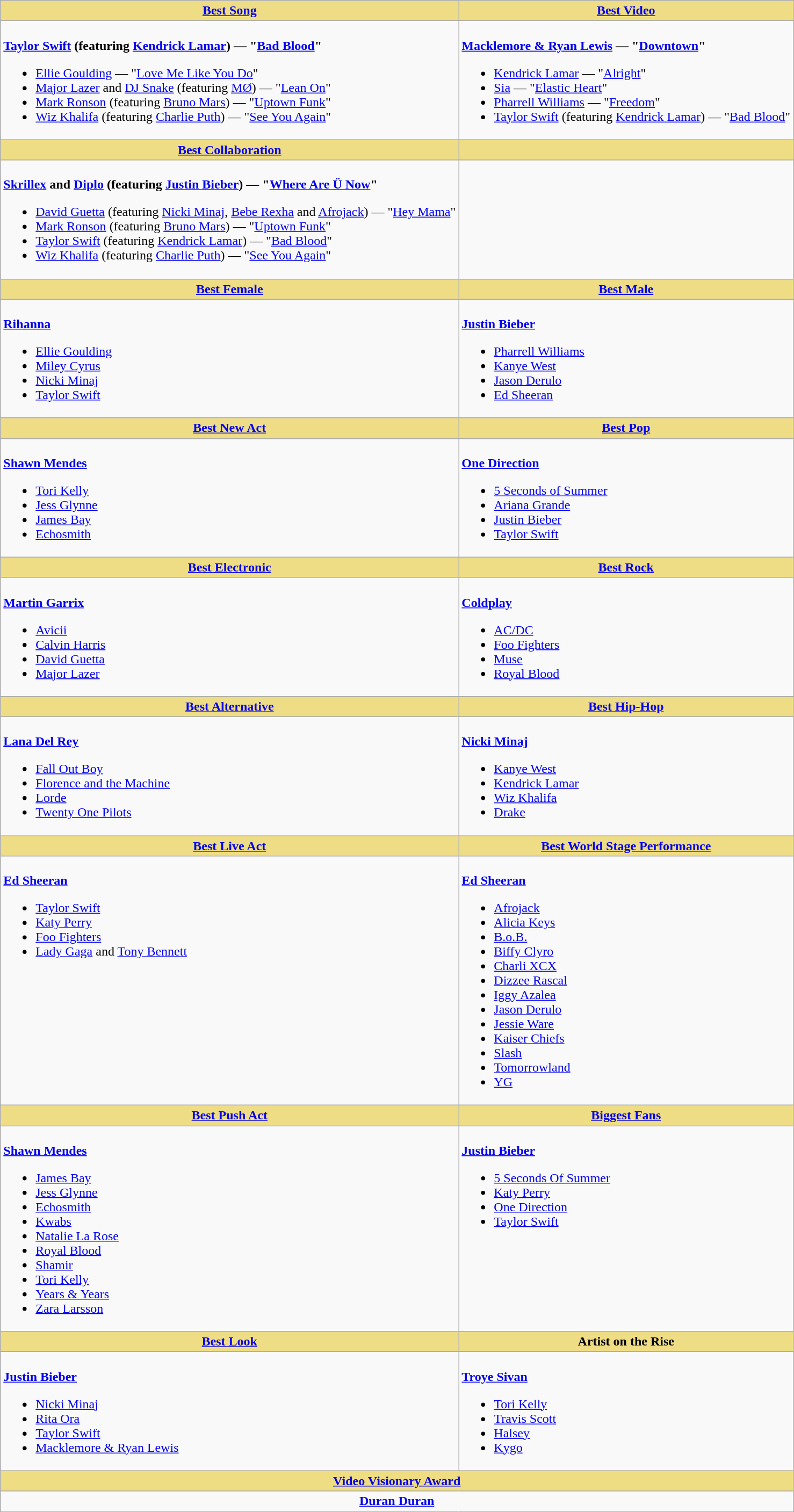<table class=wikitable style="width=100%">
<tr>
<th style="background:#EEDD85; width=50%"><a href='#'>Best Song</a></th>
<th style="background:#EEDD85; width=50%"><a href='#'>Best Video</a></th>
</tr>
<tr>
<td valign="top"><br><strong><a href='#'>Taylor Swift</a> (featuring <a href='#'>Kendrick Lamar</a>) — "<a href='#'>Bad Blood</a>"</strong><ul><li><a href='#'>Ellie Goulding</a> — "<a href='#'>Love Me Like You Do</a>"</li><li><a href='#'>Major Lazer</a>  and <a href='#'>DJ Snake</a> (featuring <a href='#'>MØ</a>) — "<a href='#'>Lean On</a>"</li><li><a href='#'>Mark Ronson</a> (featuring <a href='#'>Bruno Mars</a>) — "<a href='#'>Uptown Funk</a>"</li><li><a href='#'>Wiz Khalifa</a> (featuring <a href='#'>Charlie Puth</a>) — "<a href='#'>See You Again</a>"</li></ul></td>
<td valign="top"><br><strong><a href='#'>Macklemore & Ryan Lewis</a> — "<a href='#'>Downtown</a>"</strong><ul><li><a href='#'>Kendrick Lamar</a> — "<a href='#'>Alright</a>"</li><li><a href='#'>Sia</a> — "<a href='#'>Elastic Heart</a>"</li><li><a href='#'>Pharrell Williams</a> — "<a href='#'>Freedom</a>"</li><li><a href='#'>Taylor Swift</a> (featuring <a href='#'>Kendrick Lamar</a>) — "<a href='#'>Bad Blood</a>"</li></ul></td>
</tr>
<tr>
<th style="background:#EEDD85; width=50%"><a href='#'>Best Collaboration</a></th>
<th style="background:#EEDD85; width=50%"></th>
</tr>
<tr>
<td valign="top"><br><strong><a href='#'>Skrillex</a> and <a href='#'>Diplo</a> (featuring <a href='#'>Justin Bieber</a>) — "<a href='#'>Where Are Ü Now</a>"</strong><ul><li><a href='#'>David Guetta</a> (featuring <a href='#'>Nicki Minaj</a>, <a href='#'>Bebe Rexha</a> and <a href='#'>Afrojack</a>) — "<a href='#'>Hey Mama</a>"</li><li><a href='#'>Mark Ronson</a> (featuring <a href='#'>Bruno Mars</a>) — "<a href='#'>Uptown Funk</a>"</li><li><a href='#'>Taylor Swift</a> (featuring <a href='#'>Kendrick Lamar</a>) — "<a href='#'>Bad Blood</a>"</li><li><a href='#'>Wiz Khalifa</a> (featuring <a href='#'>Charlie Puth</a>) — "<a href='#'>See You Again</a>"</li></ul></td>
<td valign="top"></td>
</tr>
<tr>
<th style="background:#EEDD85; width=50%"><a href='#'>Best Female</a></th>
<th style="background:#EEDD85; width=50%"><a href='#'>Best Male</a></th>
</tr>
<tr>
<td valign="top"><br><strong><a href='#'>Rihanna</a></strong><ul><li><a href='#'>Ellie Goulding</a></li><li><a href='#'>Miley Cyrus</a></li><li><a href='#'>Nicki Minaj</a></li><li><a href='#'>Taylor Swift</a></li></ul></td>
<td valign="top"><br><strong><a href='#'>Justin Bieber</a></strong><ul><li><a href='#'>Pharrell Williams</a></li><li><a href='#'>Kanye West</a></li><li><a href='#'>Jason Derulo</a></li><li><a href='#'>Ed Sheeran</a></li></ul></td>
</tr>
<tr>
<th style="background:#EEDD85; width=50%"><a href='#'>Best New Act</a></th>
<th style="background:#EEDD85; width=50%"><a href='#'>Best Pop</a></th>
</tr>
<tr>
<td valign="top"><br><strong><a href='#'>Shawn Mendes</a></strong><ul><li><a href='#'>Tori Kelly</a></li><li><a href='#'>Jess Glynne</a></li><li><a href='#'>James Bay</a></li><li><a href='#'>Echosmith</a></li></ul></td>
<td valign="top"><br><strong><a href='#'>One Direction</a></strong><ul><li><a href='#'>5 Seconds of Summer</a></li><li><a href='#'>Ariana Grande</a></li><li><a href='#'>Justin Bieber</a></li><li><a href='#'>Taylor Swift</a></li></ul></td>
</tr>
<tr>
<th style="background:#EEDD85; width=50%"><a href='#'>Best Electronic</a></th>
<th style="background:#EEDD85; width=50%"><a href='#'>Best Rock</a></th>
</tr>
<tr>
<td valign="top"><br><strong><a href='#'>Martin Garrix</a></strong><ul><li><a href='#'>Avicii</a></li><li><a href='#'>Calvin Harris</a></li><li><a href='#'>David Guetta</a></li><li><a href='#'>Major Lazer</a></li></ul></td>
<td valign="top"><br><strong><a href='#'>Coldplay</a></strong><ul><li><a href='#'>AC/DC</a></li><li><a href='#'>Foo Fighters</a></li><li><a href='#'>Muse</a></li><li><a href='#'>Royal Blood</a></li></ul></td>
</tr>
<tr>
<th style="background:#EEDD85; width=50%"><a href='#'>Best Alternative</a></th>
<th style="background:#EEDD85; width=50%"><a href='#'>Best Hip-Hop</a></th>
</tr>
<tr>
<td valign="top"><br><strong><a href='#'>Lana Del Rey</a></strong><ul><li><a href='#'>Fall Out Boy</a></li><li><a href='#'>Florence and the Machine</a></li><li><a href='#'>Lorde</a></li><li><a href='#'>Twenty One Pilots</a></li></ul></td>
<td valign="top"><br><strong><a href='#'>Nicki Minaj</a></strong><ul><li><a href='#'>Kanye West</a></li><li><a href='#'>Kendrick Lamar</a></li><li><a href='#'>Wiz Khalifa</a></li><li><a href='#'>Drake</a></li></ul></td>
</tr>
<tr>
<th style="background:#EEDD85; width=50%"><a href='#'>Best Live Act</a></th>
<th style="background:#EEDD85; width=50%"><a href='#'>Best World Stage Performance</a></th>
</tr>
<tr>
<td valign="top"><br><strong><a href='#'>Ed Sheeran</a></strong><ul><li><a href='#'>Taylor Swift</a></li><li><a href='#'>Katy Perry</a></li><li><a href='#'>Foo Fighters</a></li><li><a href='#'>Lady Gaga</a> and <a href='#'>Tony Bennett</a></li></ul></td>
<td valign="top"><br><strong><a href='#'>Ed Sheeran</a></strong><ul><li><a href='#'>Afrojack</a></li><li><a href='#'>Alicia Keys</a></li><li><a href='#'>B.o.B.</a></li><li><a href='#'>Biffy Clyro</a></li><li><a href='#'>Charli XCX</a></li><li><a href='#'>Dizzee Rascal</a></li><li><a href='#'>Iggy Azalea</a></li><li><a href='#'>Jason Derulo</a></li><li><a href='#'>Jessie Ware</a></li><li><a href='#'>Kaiser Chiefs</a></li><li><a href='#'>Slash</a></li><li><a href='#'>Tomorrowland</a></li><li><a href='#'>YG</a></li></ul></td>
</tr>
<tr>
<th style="background:#EEDD85; width=50%"><a href='#'>Best Push Act</a></th>
<th style="background:#EEDD85; width=50%"><a href='#'>Biggest Fans</a></th>
</tr>
<tr>
<td valign="top"><br><strong><a href='#'>Shawn Mendes</a></strong><ul><li><a href='#'>James Bay</a></li><li><a href='#'>Jess Glynne</a></li><li><a href='#'>Echosmith</a></li><li><a href='#'>Kwabs</a></li><li><a href='#'>Natalie La Rose</a></li><li><a href='#'>Royal Blood</a></li><li><a href='#'>Shamir</a></li><li><a href='#'>Tori Kelly</a></li><li><a href='#'>Years & Years</a></li><li><a href='#'>Zara Larsson</a></li></ul></td>
<td valign="top"><br><strong><a href='#'>Justin Bieber</a></strong><ul><li><a href='#'>5 Seconds Of Summer</a></li><li><a href='#'>Katy Perry</a></li><li><a href='#'>One Direction</a></li><li><a href='#'>Taylor Swift</a></li></ul></td>
</tr>
<tr>
<th style="background:#EEDD85; width=50%"><a href='#'>Best Look</a></th>
<th style="background:#EEDD85; width=50%">Artist on the Rise</th>
</tr>
<tr>
<td valign="top"><br><strong><a href='#'>Justin Bieber</a></strong><ul><li><a href='#'>Nicki Minaj</a></li><li><a href='#'>Rita Ora</a></li><li><a href='#'>Taylor Swift</a></li><li><a href='#'>Macklemore & Ryan Lewis</a></li></ul></td>
<td valign="top"><br><strong><a href='#'>Troye Sivan</a></strong><ul><li><a href='#'>Tori Kelly</a></li><li><a href='#'>Travis Scott</a></li><li><a href='#'>Halsey</a></li><li><a href='#'>Kygo</a></li></ul></td>
</tr>
<tr>
<th style="background:#EEDD82; width=50%" colspan="2"><a href='#'>Video Visionary Award</a></th>
</tr>
<tr>
<td colspan="2" style="text-align: center;"><strong><a href='#'>Duran Duran</a></strong></td>
</tr>
</table>
